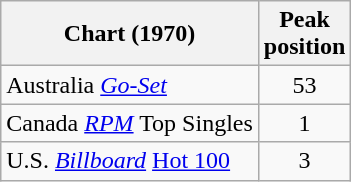<table class="wikitable sortable">
<tr>
<th>Chart (1970)</th>
<th>Peak<br>position</th>
</tr>
<tr>
<td>Australia <em><a href='#'>Go-Set</a></em></td>
<td style="text-align:center;">53</td>
</tr>
<tr>
<td>Canada <a href='#'><em>RPM</em></a> Top Singles</td>
<td style="text-align:center;">1</td>
</tr>
<tr>
<td>U.S. <em><a href='#'>Billboard</a></em> <a href='#'>Hot 100</a></td>
<td style="text-align:center;">3</td>
</tr>
</table>
